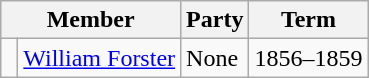<table class="wikitable">
<tr>
<th colspan="2">Member</th>
<th>Party</th>
<th>Term</th>
</tr>
<tr>
<td> </td>
<td><a href='#'>William Forster</a></td>
<td>None</td>
<td>1856–1859</td>
</tr>
</table>
